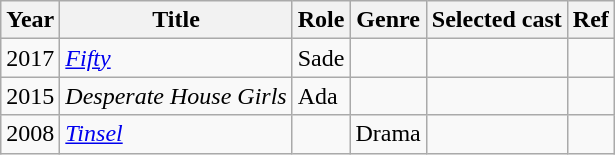<table class="wikitable">
<tr>
<th>Year</th>
<th>Title</th>
<th>Role</th>
<th>Genre</th>
<th>Selected cast</th>
<th>Ref</th>
</tr>
<tr>
<td>2017</td>
<td><em><a href='#'>Fifty</a></em></td>
<td>Sade</td>
<td></td>
<td></td>
<td></td>
</tr>
<tr>
<td>2015</td>
<td><em>Desperate House Girls</em></td>
<td>Ada</td>
<td></td>
<td></td>
<td></td>
</tr>
<tr>
<td>2008</td>
<td><em><a href='#'>Tinsel</a></em></td>
<td></td>
<td>Drama</td>
<td></td>
<td></td>
</tr>
</table>
